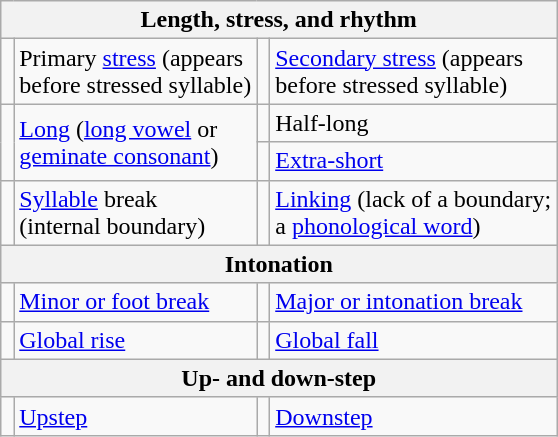<table class="wikitable">
<tr>
<th colspan=4>Length, stress, and rhythm</th>
</tr>
<tr>
<td style="text-align:center; font-size:larger;"></td>
<td>Primary <a href='#'>stress</a> (appears<br> before stressed syllable)</td>
<td style="text-align:center; font-size:larger;"></td>
<td><a href='#'>Secondary stress</a> (appears<br> before stressed syllable)</td>
</tr>
<tr>
<td rowspan=2 style="text-align:center; font-size:larger;"></td>
<td rowspan=2><a href='#'>Long</a> (<a href='#'>long vowel</a> or<br><a href='#'>geminate consonant</a>)</td>
<td style="text-align:center; font-size:larger;"></td>
<td>Half-long</td>
</tr>
<tr>
<td style="text-align:center; font-size:larger;"></td>
<td><a href='#'>Extra-short</a></td>
</tr>
<tr>
<td style="text-align:center; font-size:larger;"><br></td>
<td><a href='#'>Syllable</a> break <br>(internal boundary)</td>
<td style="text-align:center; font-size:larger;"></td>
<td><a href='#'>Linking</a> (lack of a boundary; <br>a <a href='#'>phonological word</a>)</td>
</tr>
<tr>
<th colspan=4>Intonation</th>
</tr>
<tr>
<td style="text-align:center; font-size:larger;"><strong></strong></td>
<td><a href='#'>Minor or foot break</a></td>
<td style="text-align:center; font-size:larger;"><strong></strong></td>
<td><a href='#'>Major or intonation break</a></td>
</tr>
<tr>
<td style="text-align:center;font-size:larger;"></td>
<td><a href='#'>Global rise</a></td>
<td style="text-align:center;font-size:larger;"></td>
<td><a href='#'>Global fall</a></td>
</tr>
<tr>
<th colspan=4>Up- and down-step</th>
</tr>
<tr>
<td style="text-align:center; font-size:larger;"></td>
<td><a href='#'>Upstep</a></td>
<td style="text-align:center; font-size:larger;"></td>
<td><a href='#'>Downstep</a></td>
</tr>
</table>
